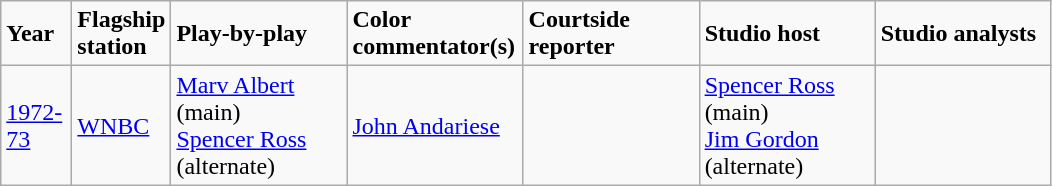<table class="wikitable">
<tr>
<td width="40"><strong>Year</strong></td>
<td width="40"><strong>Flagship station</strong></td>
<td width="110"><strong>Play-by-play</strong></td>
<td width="110"><strong>Color commentator(s)</strong></td>
<td width="110"><strong>Courtside reporter</strong></td>
<td width="110"><strong>Studio host</strong></td>
<td width="110"><strong>Studio analysts</strong></td>
</tr>
<tr>
<td><a href='#'>1972-73</a></td>
<td><a href='#'>WNBC</a></td>
<td><a href='#'>Marv Albert</a> (main)<br><a href='#'>Spencer Ross</a> (alternate)</td>
<td><a href='#'>John Andariese</a></td>
<td></td>
<td><a href='#'>Spencer Ross</a> (main)<br><a href='#'>Jim Gordon</a> (alternate)</td>
<td></td>
</tr>
</table>
